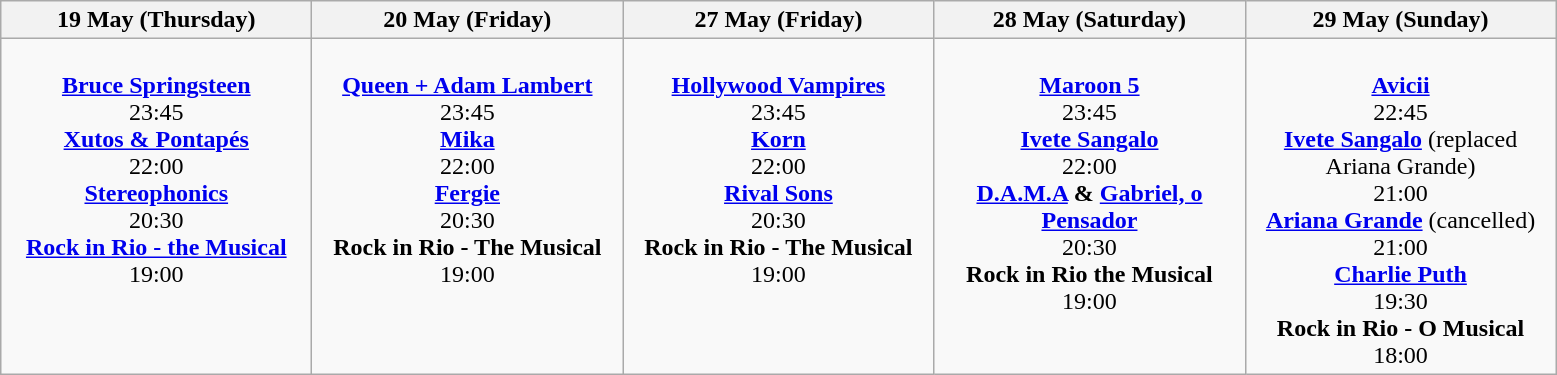<table class="wikitable">
<tr>
<th>19 May (Thursday)</th>
<th>20 May (Friday)</th>
<th>27 May (Friday)</th>
<th>28 May (Saturday)</th>
<th>29 May (Sunday)</th>
</tr>
<tr>
<td style="text-align:center; vertical-align:top; width:200px;"><br><strong><a href='#'>Bruce Springsteen</a></strong>
<br> 23:45
<br> <strong><a href='#'>Xutos & Pontapés</a></strong>
<br> 22:00
<br> <strong><a href='#'>Stereophonics</a></strong>
<br> 20:30
<br> <strong><a href='#'>Rock in Rio - the Musical</a></strong>
<br> 19:00</td>
<td style="text-align:center; vertical-align:top; width:200px;"><br><strong><a href='#'>Queen + Adam Lambert</a></strong>
<br> 23:45
<br> <strong><a href='#'>Mika</a></strong>
<br> 22:00
<br> <strong><a href='#'>Fergie</a></strong>
<br> 20:30
<br> <strong>Rock in Rio - The Musical</strong>
<br> 19:00</td>
<td style="text-align:center; vertical-align:top; width:200px;"><br><strong><a href='#'>Hollywood Vampires</a></strong>
<br> 23:45
<br> <strong><a href='#'>Korn</a></strong>
<br> 22:00
<br> <strong><a href='#'>Rival Sons</a></strong>
<br> 20:30
<br> <strong>Rock in Rio - The Musical</strong>
<br> 19:00</td>
<td style="text-align:center; vertical-align:top; width:200px;"><br><strong><a href='#'>Maroon 5</a></strong>
<br> 23:45
<br> <strong><a href='#'>Ivete Sangalo</a></strong>
<br> 22:00
<br> <strong><a href='#'>D.A.M.A</a> & <a href='#'>Gabriel, o Pensador</a></strong>
<br> 20:30
<br> <strong>Rock in Rio the Musical</strong>
<br> 19:00</td>
<td style="text-align:center; vertical-align:top; width:200px;"><br><strong><a href='#'>Avicii</a></strong>
<br> 22:45
<br> <strong><a href='#'>Ivete Sangalo</a></strong> (replaced Ariana Grande)
<br> 21:00
<br> <strong><a href='#'>Ariana Grande</a></strong> (cancelled)
<br> 21:00
<br> <strong><a href='#'>Charlie Puth</a></strong>
<br> 19:30
<br> <strong>Rock in Rio - O Musical</strong>
<br> 18:00</td>
</tr>
</table>
